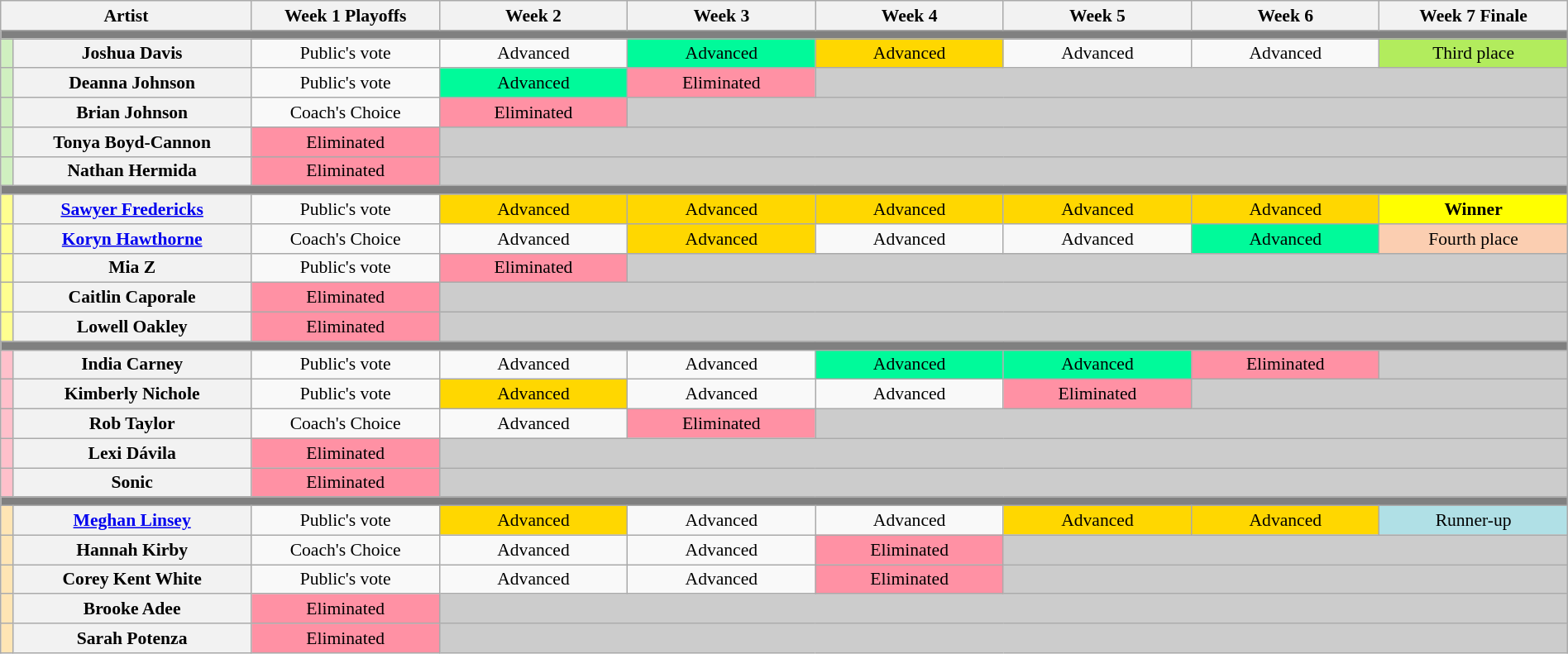<table class="wikitable"  style="font-size:90%; text-align:center; width:100%;">
<tr>
<th colspan="2">Artist</th>
<th style="width:12%;">Week 1 Playoffs</th>
<th style="width:12%;">Week 2</th>
<th style="width:12%;">Week 3</th>
<th style="width:12%;">Week 4</th>
<th style="width:12%;">Week 5</th>
<th style="width:12%;">Week 6</th>
<th style="width:12%;">Week 7 Finale</th>
</tr>
<tr>
<th colspan="9" style="background:gray;"></th>
</tr>
<tr>
<th style="background:#d0f0c0;"></th>
<th>Joshua Davis</th>
<td>Public's vote</td>
<td>Advanced</td>
<td style="background:#00FA9A;">Advanced</td>
<td style="background:gold;">Advanced </td>
<td>Advanced</td>
<td>Advanced</td>
<td style="background:#B2EC5D;">Third place </td>
</tr>
<tr>
<th style="background:#d0f0c0;"></th>
<th>Deanna Johnson</th>
<td>Public's vote</td>
<td style="background:#00FA9A;">Advanced</td>
<td style="background:#FF91A4;">Eliminated</td>
<td colspan="4" style="background:#ccc;"></td>
</tr>
<tr>
<th style="background:#d0f0c0;"></th>
<th>Brian Johnson</th>
<td>Coach's Choice</td>
<td style="background:#FF91A4;">Eliminated</td>
<td colspan="5" style="background:#ccc;"></td>
</tr>
<tr>
<th style="background:#d0f0c0;"></th>
<th>Tonya Boyd-Cannon</th>
<td style="background:#FF91A4;">Eliminated</td>
<td colspan="6" style="background:#ccc;"></td>
</tr>
<tr>
<th style="background:#d0f0c0;"></th>
<th>Nathan Hermida</th>
<td style="background:#FF91A4;">Eliminated</td>
<td colspan="6" style="background:#ccc;"></td>
</tr>
<tr>
<th colspan="11" style="background:gray;"></th>
</tr>
<tr>
<th style="background:#FFFF90;"></th>
<th><a href='#'>Sawyer Fredericks</a></th>
<td>Public's vote</td>
<td style="background:gold;">Advanced </td>
<td style="background:gold;">Advanced </td>
<td style="background:gold;">Advanced </td>
<td style="background:gold;">Advanced  </td>
<td style="background:gold;">Advanced  </td>
<td style="background:yellow;"><strong>Winner</strong>  </td>
</tr>
<tr>
<th style="background:#FFFF90;"></th>
<th><a href='#'>Koryn Hawthorne</a></th>
<td>Coach's Choice</td>
<td>Advanced</td>
<td style="background:gold;">Advanced </td>
<td>Advanced</td>
<td>Advanced</td>
<td style="background:#00FA9A;">Advanced</td>
<td style="background:#FBCEB1;">Fourth place</td>
</tr>
<tr>
<th style="background:#FFFF90;"></th>
<th>Mia Z</th>
<td>Public's vote</td>
<td style="background:#FF91A4;">Eliminated</td>
<td colspan="5" style="background:#ccc;"></td>
</tr>
<tr>
<th style="background:#FFFF90;"></th>
<th>Caitlin Caporale</th>
<td style="background:#FF91A4;">Eliminated</td>
<td colspan="6" style="background:#ccc;"></td>
</tr>
<tr>
<th style="background:#FFFF90;"></th>
<th>Lowell Oakley</th>
<td style="background:#FF91A4;">Eliminated</td>
<td colspan="6" style="background:#ccc;"></td>
</tr>
<tr>
<th colspan="11" style="background:gray;"></th>
</tr>
<tr>
<th style="background:pink;"></th>
<th>India Carney</th>
<td>Public's vote</td>
<td>Advanced</td>
<td>Advanced</td>
<td style="background:#00FA9A;">Advanced</td>
<td style="background:#00FA9A;">Advanced</td>
<td style="background:#FF91A4;">Eliminated</td>
<td style="background:#ccc;"></td>
</tr>
<tr>
<th style="background:pink;"></th>
<th>Kimberly Nichole</th>
<td>Public's vote</td>
<td style="background:gold;">Advanced </td>
<td>Advanced</td>
<td>Advanced</td>
<td style="background:#FF91A4;">Eliminated</td>
<td colspan="2" style="background:#ccc;"></td>
</tr>
<tr>
<th style="background:pink;"></th>
<th>Rob Taylor</th>
<td>Coach's Choice</td>
<td>Advanced</td>
<td style="background:#FF91A4;">Eliminated</td>
<td colspan="5" style="background:#ccc;"></td>
</tr>
<tr>
<th style="background:pink;"></th>
<th>Lexi Dávila</th>
<td style="background:#FF91A4;">Eliminated</td>
<td colspan="6" style="background:#ccc;"></td>
</tr>
<tr>
<th style="background:pink;"></th>
<th>Sonic</th>
<td style="background:#FF91A4;">Eliminated</td>
<td colspan="6" style="background:#ccc;"></td>
</tr>
<tr>
<th colspan="11" style="background:gray;"></th>
</tr>
<tr>
<th style="background:#ffe5b4;"></th>
<th><a href='#'>Meghan Linsey</a></th>
<td>Public's vote</td>
<td style="background:gold;">Advanced </td>
<td>Advanced</td>
<td>Advanced</td>
<td style="background:gold;">Advanced </td>
<td style="background:gold;">Advanced </td>
<td style="background:#B0E0E6;">Runner-up </td>
</tr>
<tr>
<th style="background:#ffe5b4;"></th>
<th>Hannah Kirby</th>
<td>Coach's Choice</td>
<td>Advanced</td>
<td>Advanced</td>
<td style="background:#FF91A4;">Eliminated</td>
<td colspan="6" style="background:#ccc;"></td>
</tr>
<tr>
<th style="background:#ffe5b4;"></th>
<th>Corey Kent White</th>
<td>Public's vote</td>
<td>Advanced</td>
<td>Advanced</td>
<td style="background:#FF91A4;">Eliminated</td>
<td colspan="6" style="background:#ccc;"></td>
</tr>
<tr>
<th style="background:#ffe5b4;"></th>
<th>Brooke Adee</th>
<td style="background:#FF91A4;">Eliminated</td>
<td colspan="6" style="background:#ccc;"></td>
</tr>
<tr>
<th style="background:#ffe5b4;"></th>
<th>Sarah Potenza</th>
<td style="background:#FF91A4;">Eliminated</td>
<td colspan="6" style="background:#ccc;"></td>
</tr>
</table>
